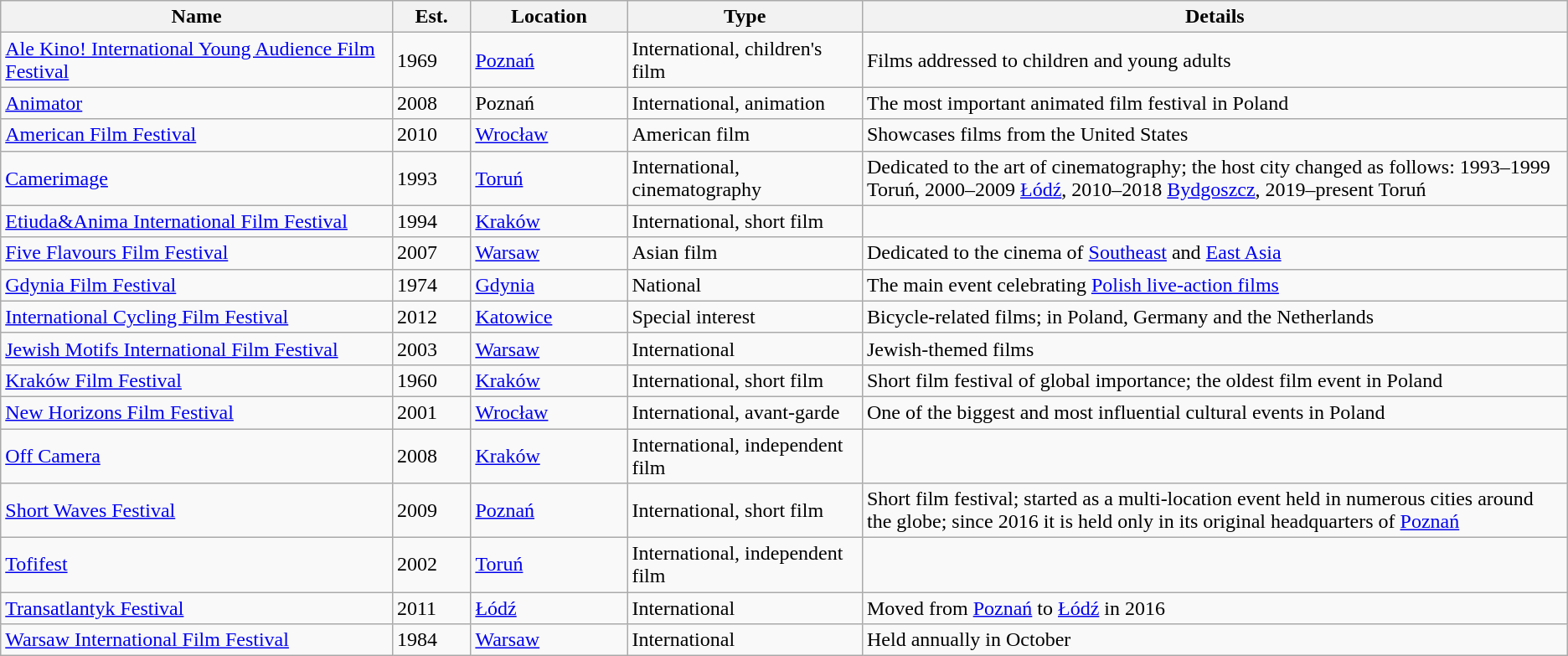<table class="wikitable">
<tr>
<th width="25%">Name</th>
<th width="5%">Est.</th>
<th width="10%">Location</th>
<th width="15%">Type</th>
<th>Details</th>
</tr>
<tr>
<td><a href='#'>Ale Kino! International Young Audience Film Festival</a></td>
<td>1969</td>
<td><a href='#'>Poznań</a></td>
<td>International, children's film</td>
<td>Films addressed to children and young adults</td>
</tr>
<tr>
<td><a href='#'>Animator</a></td>
<td>2008</td>
<td>Poznań</td>
<td>International, animation</td>
<td>The most important animated film festival in Poland</td>
</tr>
<tr>
<td><a href='#'>American Film Festival</a></td>
<td>2010</td>
<td><a href='#'>Wrocław</a></td>
<td>American film</td>
<td>Showcases films from the United States</td>
</tr>
<tr>
<td><a href='#'>Camerimage</a></td>
<td>1993</td>
<td><a href='#'>Toruń</a></td>
<td>International, cinematography</td>
<td>Dedicated to the art of cinematography; the host city changed as follows: 1993–1999 Toruń, 2000–2009 <a href='#'>Łódź</a>, 2010–2018 <a href='#'>Bydgoszcz</a>, 2019–present Toruń</td>
</tr>
<tr>
<td><a href='#'>Etiuda&Anima International Film Festival</a></td>
<td>1994</td>
<td><a href='#'>Kraków</a></td>
<td>International, short film</td>
<td></td>
</tr>
<tr>
<td><a href='#'>Five Flavours Film Festival</a></td>
<td>2007</td>
<td><a href='#'>Warsaw</a></td>
<td>Asian film</td>
<td>Dedicated to the cinema of <a href='#'>Southeast</a> and <a href='#'>East Asia</a></td>
</tr>
<tr>
<td><a href='#'>Gdynia Film Festival</a></td>
<td>1974</td>
<td><a href='#'>Gdynia</a></td>
<td>National</td>
<td>The main event celebrating <a href='#'>Polish live-action films</a></td>
</tr>
<tr>
<td><a href='#'>International Cycling Film Festival</a></td>
<td>2012</td>
<td><a href='#'>Katowice</a></td>
<td>Special interest</td>
<td>Bicycle-related films; in Poland, Germany and the Netherlands</td>
</tr>
<tr>
<td><a href='#'>Jewish Motifs International Film Festival</a></td>
<td>2003</td>
<td><a href='#'>Warsaw</a></td>
<td>International</td>
<td>Jewish-themed films</td>
</tr>
<tr>
<td><a href='#'>Kraków Film Festival</a></td>
<td>1960</td>
<td><a href='#'>Kraków</a></td>
<td>International, short film</td>
<td>Short film festival of global importance; the oldest film event in Poland</td>
</tr>
<tr>
<td><a href='#'>New Horizons Film Festival</a></td>
<td>2001</td>
<td><a href='#'>Wrocław</a></td>
<td>International, avant-garde</td>
<td>One of the biggest and most influential cultural events in Poland</td>
</tr>
<tr>
<td><a href='#'>Off Camera</a></td>
<td>2008</td>
<td><a href='#'>Kraków</a></td>
<td>International, independent film</td>
<td></td>
</tr>
<tr>
<td><a href='#'>Short Waves Festival</a></td>
<td>2009</td>
<td><a href='#'>Poznań</a></td>
<td>International, short film</td>
<td>Short film festival; started as a multi-location event held in numerous cities around the globe; since 2016 it is held only in its original headquarters of <a href='#'>Poznań</a></td>
</tr>
<tr>
<td><a href='#'>Tofifest</a></td>
<td>2002</td>
<td><a href='#'>Toruń</a></td>
<td>International, independent film</td>
<td></td>
</tr>
<tr>
<td><a href='#'>Transatlantyk Festival</a></td>
<td>2011</td>
<td><a href='#'>Łódź</a></td>
<td>International</td>
<td>Moved from <a href='#'>Poznań</a> to <a href='#'>Łódź</a> in 2016</td>
</tr>
<tr>
<td><a href='#'>Warsaw International Film Festival</a></td>
<td>1984</td>
<td><a href='#'>Warsaw</a></td>
<td>International</td>
<td>Held annually in October</td>
</tr>
</table>
